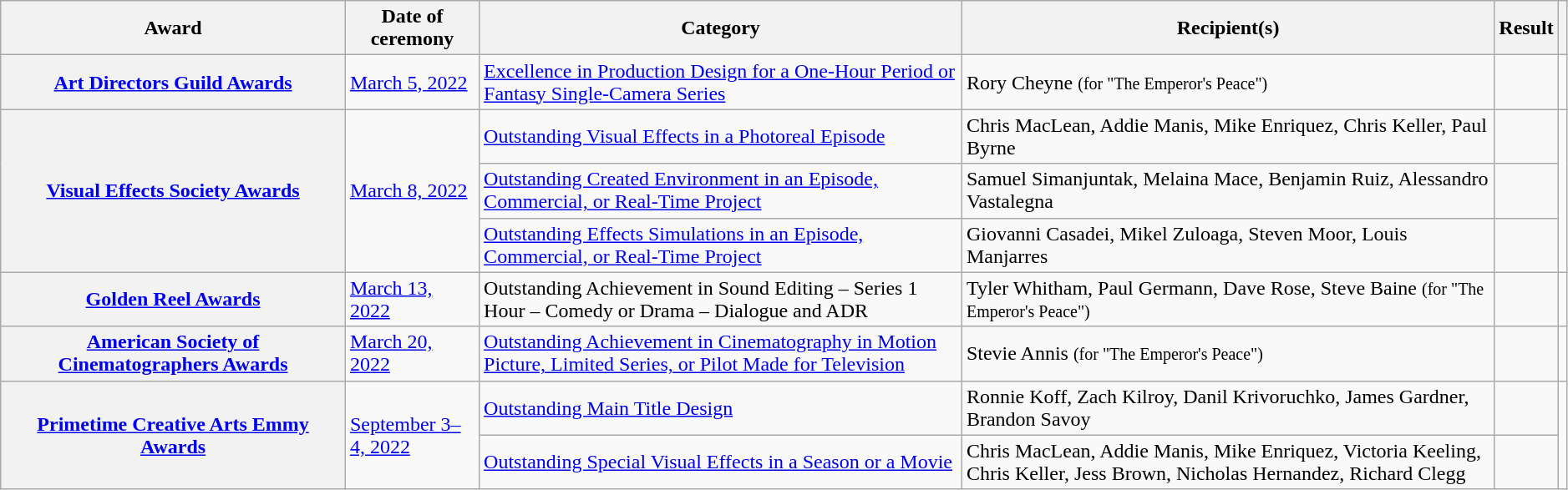<table class="wikitable sortable plainrowheaders" style="width: 99%">
<tr>
<th scope="col" style="width:22%;">Award</th>
<th scope="col">Date of ceremony</th>
<th scope="col">Category</th>
<th scope="col">Recipient(s)</th>
<th scope="col">Result</th>
<th scope="col" class="unsortable"></th>
</tr>
<tr>
<th scope="row" style="text-align:center;"><a href='#'>Art Directors Guild Awards</a></th>
<td><a href='#'>March 5, 2022</a></td>
<td><a href='#'>Excellence in Production Design for a One-Hour Period or Fantasy Single-Camera Series</a></td>
<td>Rory Cheyne <small>(for "The Emperor's Peace")</small></td>
<td></td>
<td align="center"></td>
</tr>
<tr>
<th rowspan="3" scope="row" style="text-align:center;"><a href='#'>Visual Effects Society Awards</a></th>
<td rowspan="3"><a href='#'>March 8, 2022</a></td>
<td><a href='#'>Outstanding Visual Effects in a Photoreal Episode</a></td>
<td>Chris MacLean, Addie Manis, Mike Enriquez, Chris Keller, Paul Byrne </td>
<td></td>
<td rowspan="3" style="text-align:center;"></td>
</tr>
<tr>
<td><a href='#'>Outstanding Created Environment in an Episode, Commercial, or Real-Time Project</a></td>
<td>Samuel Simanjuntak, Melaina Mace, Benjamin Ruiz, Alessandro Vastalegna </td>
<td></td>
</tr>
<tr>
<td><a href='#'>Outstanding Effects Simulations in an Episode, Commercial, or Real-Time Project</a></td>
<td>Giovanni Casadei, Mikel Zuloaga, Steven Moor, Louis Manjarres </td>
<td></td>
</tr>
<tr>
<th scope="row" style="text-align:center;"><a href='#'>Golden Reel Awards</a></th>
<td><a href='#'>March 13, 2022</a></td>
<td>Outstanding Achievement in Sound Editing – Series 1 Hour – Comedy or Drama – Dialogue and ADR</td>
<td>Tyler Whitham, Paul Germann, Dave Rose, Steve Baine <small>(for "The Emperor's Peace")</small></td>
<td></td>
<td align="center"></td>
</tr>
<tr>
<th scope="row" style="text-align:center;"><a href='#'>American Society of Cinematographers Awards</a></th>
<td><a href='#'>March 20, 2022</a></td>
<td><a href='#'>Outstanding Achievement in Cinematography in Motion Picture, Limited Series, or Pilot Made for Television</a></td>
<td>Stevie Annis <small>(for "The Emperor's Peace")</small></td>
<td></td>
<td align="center"></td>
</tr>
<tr>
<th rowspan="2" scope="row" style="text-align:center;"><a href='#'>Primetime Creative Arts Emmy Awards</a></th>
<td rowspan="2"><a href='#'>September 3–4, 2022</a></td>
<td><a href='#'>Outstanding Main Title Design</a></td>
<td>Ronnie Koff, Zach Kilroy, Danil Krivoruchko, James Gardner, Brandon Savoy</td>
<td></td>
<td rowspan="2" align="center"></td>
</tr>
<tr>
<td><a href='#'>Outstanding Special Visual Effects in a Season or a Movie</a></td>
<td>Chris MacLean, Addie Manis, Mike Enriquez, Victoria Keeling, Chris Keller, Jess Brown, Nicholas Hernandez, Richard Clegg</td>
<td></td>
</tr>
</table>
